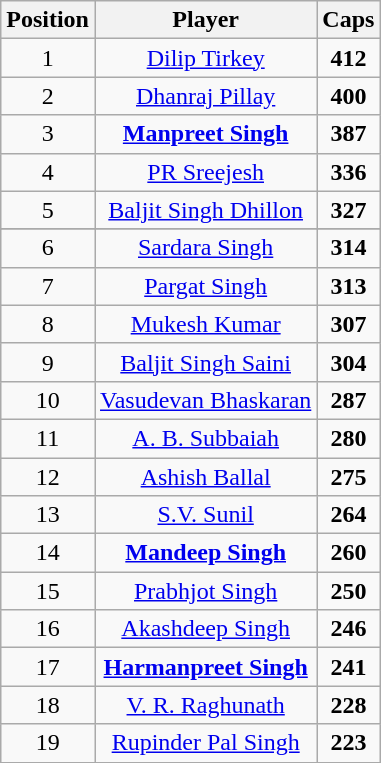<table class="wikitable" style="text-align: center">
<tr>
<th>Position</th>
<th>Player</th>
<th>Caps</th>
</tr>
<tr>
<td>1</td>
<td><a href='#'>Dilip Tirkey</a></td>
<td><strong>412</strong></td>
</tr>
<tr>
<td>2</td>
<td><a href='#'>Dhanraj Pillay</a></td>
<td><strong>400</strong></td>
</tr>
<tr>
<td>3</td>
<td><strong><a href='#'>Manpreet Singh</a></strong></td>
<td><strong>387</strong></td>
</tr>
<tr>
<td>4</td>
<td><a href='#'>PR Sreejesh</a></td>
<td><strong>336</strong></td>
</tr>
<tr>
<td>5</td>
<td><a href='#'>Baljit Singh Dhillon</a></td>
<td><strong>327</strong></td>
</tr>
<tr>
</tr>
<tr>
<td>6</td>
<td><a href='#'>Sardara Singh</a></td>
<td><strong>314</strong></td>
</tr>
<tr>
<td>7</td>
<td><a href='#'>Pargat Singh</a></td>
<td><strong>313</strong></td>
</tr>
<tr>
<td>8</td>
<td><a href='#'>Mukesh Kumar</a></td>
<td><strong>307</strong></td>
</tr>
<tr>
<td>9</td>
<td><a href='#'>Baljit Singh Saini</a></td>
<td><strong>304</strong></td>
</tr>
<tr>
<td>10</td>
<td><a href='#'>Vasudevan Bhaskaran</a></td>
<td><strong>287</strong></td>
</tr>
<tr>
<td>11</td>
<td><a href='#'>A. B. Subbaiah</a></td>
<td><strong>280</strong></td>
</tr>
<tr>
<td>12</td>
<td><a href='#'>Ashish Ballal</a></td>
<td><strong>275</strong></td>
</tr>
<tr>
<td>13</td>
<td><a href='#'>S.V. Sunil</a></td>
<td><strong>264</strong></td>
</tr>
<tr>
<td>14</td>
<td><strong><a href='#'>Mandeep Singh</a></strong></td>
<td><strong>260</strong></td>
</tr>
<tr>
<td>15</td>
<td><a href='#'>Prabhjot Singh</a></td>
<td><strong>250</strong></td>
</tr>
<tr>
<td>16</td>
<td><a href='#'>Akashdeep Singh</a></td>
<td><strong>246</strong></td>
</tr>
<tr>
<td>17</td>
<td><strong><a href='#'>Harmanpreet Singh</a></strong></td>
<td><strong>241</strong></td>
</tr>
<tr>
<td>18</td>
<td><a href='#'>V. R. Raghunath</a></td>
<td><strong>228</strong></td>
</tr>
<tr>
<td>19</td>
<td><a href='#'>Rupinder Pal Singh</a></td>
<td><strong>223</strong></td>
</tr>
<tr>
</tr>
</table>
